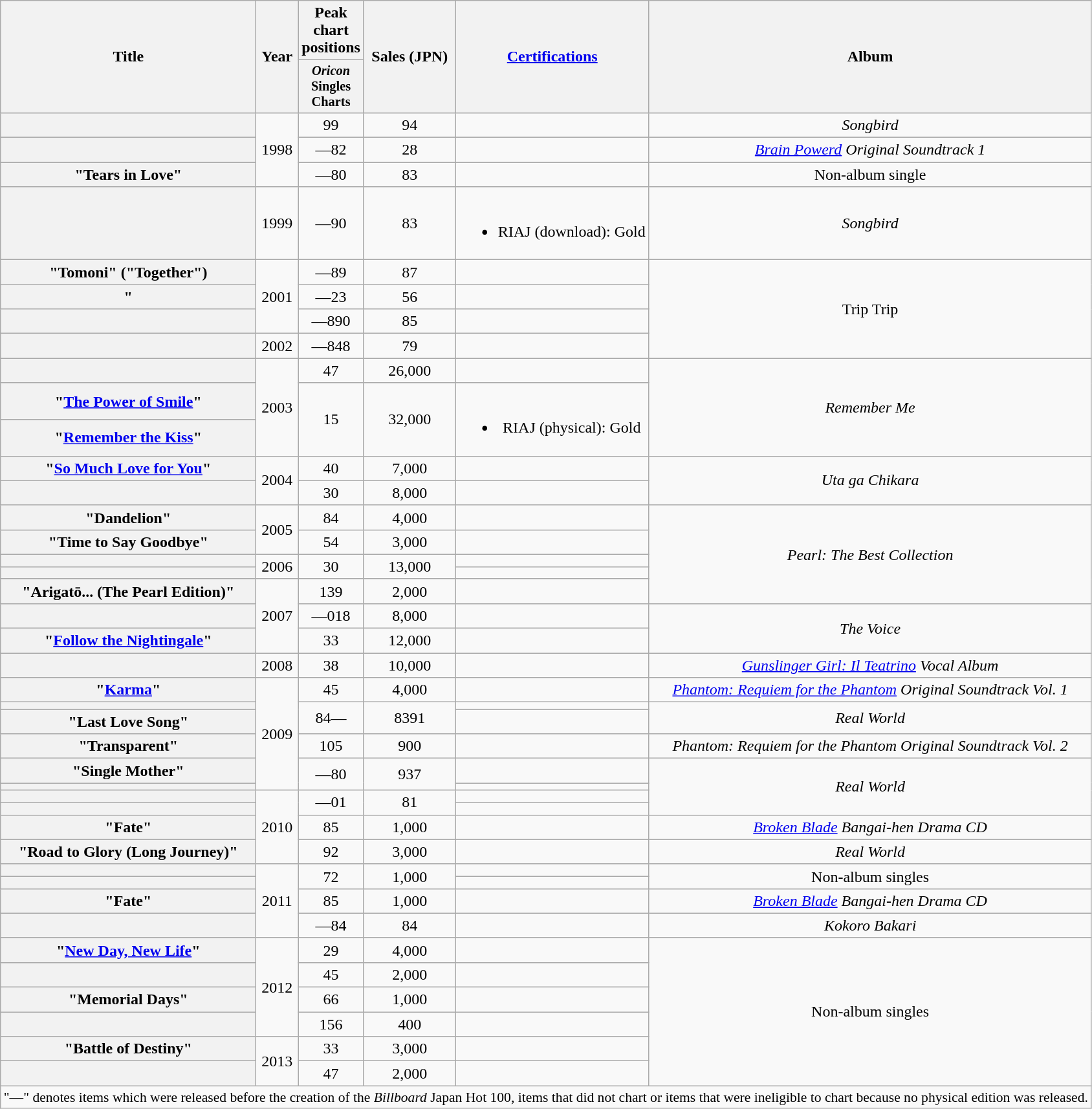<table class="wikitable plainrowheaders" style="text-align:center;">
<tr>
<th scope="col" rowspan="2" style="width:16em;">Title</th>
<th scope="col" rowspan="2">Year</th>
<th scope="col" colspan="1">Peak chart positions</th>
<th scope="col" rowspan="2">Sales (JPN)</th>
<th scope="col" rowspan="2" style="width:12em;"><a href='#'>Certifications</a></th>
<th scope="col" rowspan="2">Album</th>
</tr>
<tr>
<th style="width:3em;font-size:85%"><em>Oricon</em> Singles Charts<br></th>
</tr>
<tr>
<th scope="row"></th>
<td rowspan="3">1998</td>
<td>99</td>
<td>94</td>
<td></td>
<td><em>Songbird</em></td>
</tr>
<tr>
<th scope="row"></th>
<td>—82</td>
<td>28</td>
<td></td>
<td><em><a href='#'>Brain Powerd</a> Original Soundtrack 1</em></td>
</tr>
<tr>
<th scope="row">"Tears in Love"</th>
<td>—80</td>
<td>83</td>
<td></td>
<td>Non-album single</td>
</tr>
<tr>
<th scope="row"></th>
<td>1999</td>
<td>—90</td>
<td>83</td>
<td><br><ul><li>RIAJ <span>(download)</span>: Gold</li></ul></td>
<td><em>Songbird</em></td>
</tr>
<tr>
<th scope="row">"Tomoni" ("Together")</th>
<td rowspan="3">2001</td>
<td>—89</td>
<td>87</td>
<td></td>
<td rowspan="4">Trip Trip</td>
</tr>
<tr>
<th scope="row">"</th>
<td>—23</td>
<td>56</td>
<td></td>
</tr>
<tr>
<th scope="row"></th>
<td>—890</td>
<td>85</td>
<td></td>
</tr>
<tr>
<th scope="row"></th>
<td>2002</td>
<td>—848</td>
<td>79</td>
<td></td>
</tr>
<tr>
<th scope="row"></th>
<td rowspan="3">2003</td>
<td>47</td>
<td>26,000</td>
<td></td>
<td rowspan="3"><em>Remember Me</em></td>
</tr>
<tr>
<th scope="row">"<a href='#'>The Power of Smile</a>"</th>
<td rowspan="2">15</td>
<td rowspan="2">32,000</td>
<td rowspan="2"><br><ul><li>RIAJ <span>(physical)</span>: Gold</li></ul></td>
</tr>
<tr>
<th scope="row">"<a href='#'>Remember the Kiss</a>"</th>
</tr>
<tr>
<th scope="row">"<a href='#'>So Much Love for You</a>"</th>
<td rowspan="2">2004</td>
<td>40</td>
<td>7,000</td>
<td></td>
<td rowspan="2"><em>Uta ga Chikara</em></td>
</tr>
<tr>
<th scope="row"></th>
<td>30</td>
<td>8,000</td>
<td></td>
</tr>
<tr>
<th scope="row">"Dandelion"</th>
<td rowspan="2">2005</td>
<td>84</td>
<td>4,000</td>
<td></td>
<td rowspan="5"><em>Pearl: The Best Collection</em></td>
</tr>
<tr>
<th scope="row">"Time to Say Goodbye"</th>
<td>54</td>
<td>3,000</td>
<td></td>
</tr>
<tr>
<th scope="row"></th>
<td rowspan="2">2006</td>
<td rowspan="2">30</td>
<td rowspan="2">13,000</td>
<td></td>
</tr>
<tr>
<th scope="row"></th>
<td></td>
</tr>
<tr>
<th scope="row">"Arigatō... (The Pearl Edition)"</th>
<td rowspan="3">2007</td>
<td>139</td>
<td>2,000</td>
<td></td>
</tr>
<tr>
<th scope="row"></th>
<td>—018</td>
<td>8,000</td>
<td></td>
<td rowspan="2"><em>The Voice</em></td>
</tr>
<tr>
<th scope="row">"<a href='#'>Follow the Nightingale</a>"</th>
<td>33</td>
<td>12,000</td>
<td></td>
</tr>
<tr>
<th scope="row"></th>
<td>2008</td>
<td>38</td>
<td>10,000</td>
<td></td>
<td><em><a href='#'>Gunslinger Girl: Il Teatrino</a> Vocal Album</em></td>
</tr>
<tr>
<th scope="row">"<a href='#'>Karma</a>"</th>
<td rowspan="6">2009</td>
<td>45</td>
<td>4,000</td>
<td></td>
<td><em><a href='#'>Phantom: Requiem for the Phantom</a> Original Soundtrack Vol. 1</em></td>
</tr>
<tr>
<th scope="row"></th>
<td rowspan="2">84—</td>
<td rowspan="2">8391</td>
<td></td>
<td rowspan="2"><em>Real World</em></td>
</tr>
<tr>
<th scope="row">"Last Love Song"</th>
<td></td>
</tr>
<tr>
<th scope="row">"Transparent"</th>
<td>105</td>
<td>900</td>
<td></td>
<td><em>Phantom: Requiem for the Phantom Original Soundtrack Vol. 2</em></td>
</tr>
<tr>
<th scope="row">"Single Mother"</th>
<td rowspan="2">—80</td>
<td rowspan="2">937</td>
<td></td>
<td rowspan="4"><em>Real World</em></td>
</tr>
<tr>
<th scope="row"></th>
<td></td>
</tr>
<tr>
<th scope="row"></th>
<td rowspan="4">2010</td>
<td rowspan="2">—01</td>
<td rowspan="2">81</td>
<td></td>
</tr>
<tr>
<th scope="row"></th>
<td></td>
</tr>
<tr>
<th scope="row">"Fate"</th>
<td>85</td>
<td>1,000</td>
<td></td>
<td><em><a href='#'>Broken Blade</a> Bangai-hen Drama CD</em></td>
</tr>
<tr>
<th scope="row">"Road to Glory (Long Journey)"</th>
<td>92</td>
<td>3,000</td>
<td></td>
<td><em>Real World</em></td>
</tr>
<tr>
<th scope="row"></th>
<td rowspan="4">2011</td>
<td rowspan="2">72</td>
<td rowspan="2">1,000</td>
<td></td>
<td rowspan="2">Non-album singles</td>
</tr>
<tr>
<th scope="row"></th>
<td></td>
</tr>
<tr>
<th scope="row">"Fate"</th>
<td>85</td>
<td>1,000</td>
<td></td>
<td><em><a href='#'>Broken Blade</a> Bangai-hen Drama CD</em></td>
</tr>
<tr>
<th scope="row"></th>
<td>—84</td>
<td>84</td>
<td></td>
<td><em>Kokoro Bakari</em></td>
</tr>
<tr>
<th scope="row">"<a href='#'>New Day, New Life</a>"</th>
<td rowspan="4">2012</td>
<td>29</td>
<td>4,000</td>
<td></td>
<td rowspan="6">Non-album singles</td>
</tr>
<tr>
<th scope="row"></th>
<td>45</td>
<td>2,000</td>
<td></td>
</tr>
<tr>
<th scope="row">"Memorial Days"</th>
<td>66</td>
<td>1,000</td>
<td></td>
</tr>
<tr>
<th scope="row"></th>
<td>156</td>
<td>400</td>
<td></td>
</tr>
<tr>
<th scope="row">"Battle of Destiny"</th>
<td rowspan="2">2013</td>
<td>33</td>
<td>3,000</td>
<td></td>
</tr>
<tr>
<th scope="row"></th>
<td>47</td>
<td>2,000</td>
<td></td>
</tr>
<tr>
<td colspan="12" align="center" style="font-size:90%;">"—" denotes items which were released before the creation of the <em>Billboard</em> Japan Hot 100, items that did not chart or items that were ineligible to chart because no physical edition was released.</td>
</tr>
</table>
